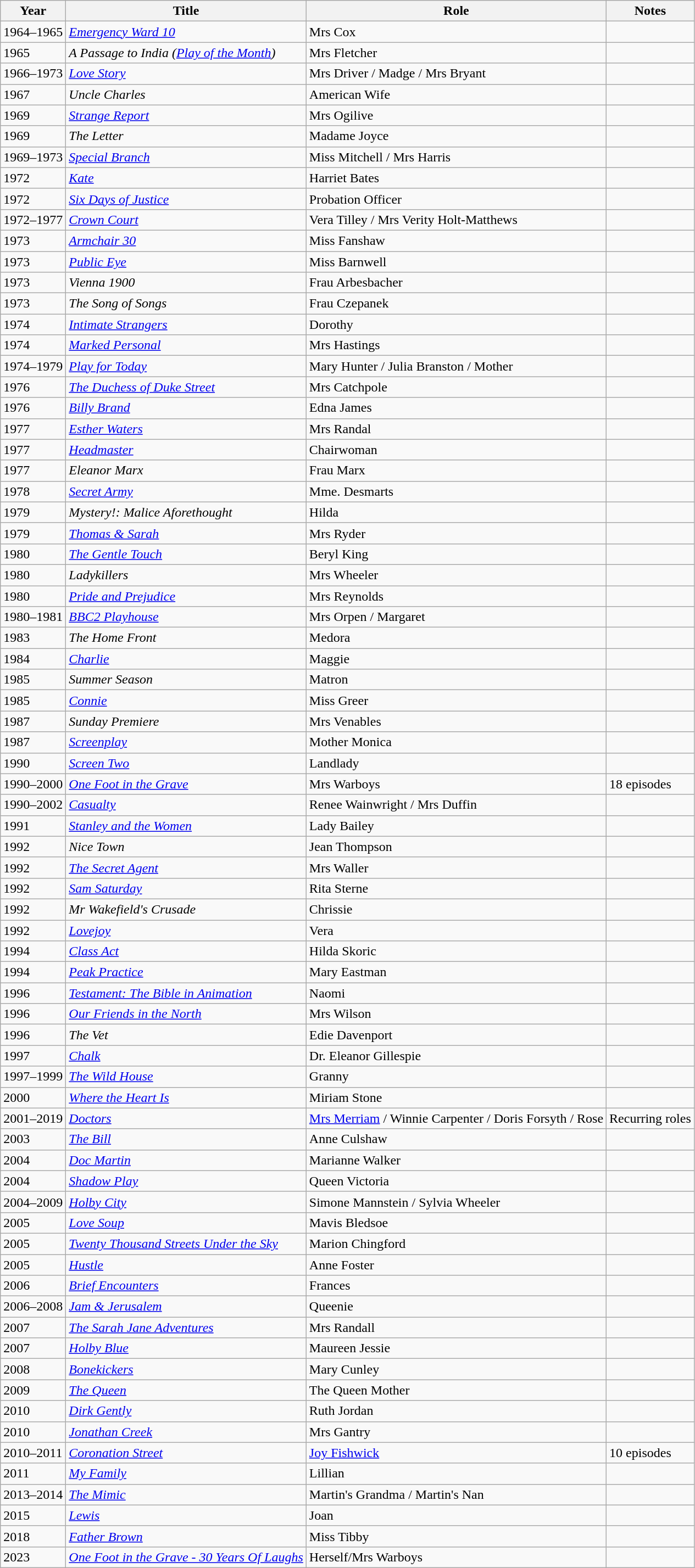<table class="wikitable">
<tr>
<th>Year</th>
<th>Title</th>
<th>Role</th>
<th>Notes</th>
</tr>
<tr>
<td>1964–1965</td>
<td><em><a href='#'>Emergency Ward 10</a></em></td>
<td>Mrs Cox</td>
<td></td>
</tr>
<tr>
<td>1965</td>
<td><em>A Passage to India</em> <em>(<a href='#'>Play of the Month</a>)</em></td>
<td>Mrs Fletcher</td>
<td></td>
</tr>
<tr>
<td>1966–1973</td>
<td><em><a href='#'>Love Story</a></em></td>
<td>Mrs Driver / Madge / Mrs Bryant</td>
<td></td>
</tr>
<tr>
<td>1967</td>
<td><em>Uncle Charles</em></td>
<td>American Wife</td>
<td></td>
</tr>
<tr>
<td>1969</td>
<td><em><a href='#'>Strange Report</a></em></td>
<td>Mrs Ogilive</td>
<td></td>
</tr>
<tr>
<td>1969</td>
<td><em>The Letter</em></td>
<td>Madame Joyce</td>
<td></td>
</tr>
<tr>
<td>1969–1973</td>
<td><em><a href='#'>Special Branch</a></em></td>
<td>Miss Mitchell / Mrs Harris</td>
<td></td>
</tr>
<tr>
<td>1972</td>
<td><em><a href='#'>Kate</a></em></td>
<td>Harriet Bates</td>
<td></td>
</tr>
<tr>
<td>1972</td>
<td><em><a href='#'>Six Days of Justice</a></em></td>
<td>Probation Officer</td>
<td></td>
</tr>
<tr>
<td>1972–1977</td>
<td><em><a href='#'>Crown Court</a></em></td>
<td>Vera Tilley / Mrs Verity Holt-Matthews</td>
<td></td>
</tr>
<tr>
<td>1973</td>
<td><em><a href='#'>Armchair 30</a></em></td>
<td>Miss Fanshaw</td>
<td></td>
</tr>
<tr>
<td>1973</td>
<td><em><a href='#'>Public Eye</a></em></td>
<td>Miss Barnwell</td>
<td></td>
</tr>
<tr>
<td>1973</td>
<td><em>Vienna 1900</em></td>
<td>Frau Arbesbacher</td>
<td></td>
</tr>
<tr>
<td>1973</td>
<td><em>The Song of Songs</em></td>
<td>Frau Czepanek</td>
<td></td>
</tr>
<tr>
<td>1974</td>
<td><em><a href='#'>Intimate Strangers</a></em></td>
<td>Dorothy</td>
<td></td>
</tr>
<tr>
<td>1974</td>
<td><em><a href='#'>Marked Personal</a></em></td>
<td>Mrs Hastings</td>
<td></td>
</tr>
<tr>
<td>1974–1979</td>
<td><em><a href='#'>Play for Today</a></em></td>
<td>Mary Hunter / Julia Branston / Mother</td>
<td></td>
</tr>
<tr>
<td>1976</td>
<td><em><a href='#'>The Duchess of Duke Street</a></em></td>
<td>Mrs Catchpole</td>
<td></td>
</tr>
<tr>
<td>1976</td>
<td><em><a href='#'>Billy Brand</a></em></td>
<td>Edna James</td>
<td></td>
</tr>
<tr>
<td>1977</td>
<td><em><a href='#'>Esther Waters</a></em></td>
<td>Mrs Randal</td>
<td></td>
</tr>
<tr>
<td>1977</td>
<td><em><a href='#'>Headmaster</a></em></td>
<td>Chairwoman</td>
<td></td>
</tr>
<tr>
<td>1977</td>
<td><em>Eleanor Marx</em></td>
<td>Frau Marx</td>
<td></td>
</tr>
<tr>
<td>1978</td>
<td><em><a href='#'>Secret Army</a></em></td>
<td>Mme. Desmarts</td>
<td></td>
</tr>
<tr>
<td>1979</td>
<td><em>Mystery!: Malice Aforethought</em></td>
<td>Hilda</td>
<td></td>
</tr>
<tr>
<td>1979</td>
<td><em><a href='#'>Thomas & Sarah</a></em></td>
<td>Mrs Ryder</td>
<td></td>
</tr>
<tr>
<td>1980</td>
<td><em><a href='#'>The Gentle Touch</a></em></td>
<td>Beryl King</td>
<td></td>
</tr>
<tr>
<td>1980</td>
<td><em>Ladykillers</em></td>
<td>Mrs Wheeler</td>
<td></td>
</tr>
<tr>
<td>1980</td>
<td><em><a href='#'>Pride and Prejudice</a></em></td>
<td>Mrs Reynolds</td>
<td></td>
</tr>
<tr>
<td>1980–1981</td>
<td><em><a href='#'>BBC2 Playhouse</a></em></td>
<td>Mrs Orpen / Margaret</td>
<td></td>
</tr>
<tr>
<td>1983</td>
<td><em>The Home Front</em></td>
<td>Medora</td>
<td></td>
</tr>
<tr>
<td>1984</td>
<td><em><a href='#'>Charlie</a></em></td>
<td>Maggie</td>
<td></td>
</tr>
<tr>
<td>1985</td>
<td><em>Summer Season</em></td>
<td>Matron</td>
<td></td>
</tr>
<tr>
<td>1985</td>
<td><em><a href='#'>Connie</a></em></td>
<td>Miss Greer</td>
<td></td>
</tr>
<tr>
<td>1987</td>
<td><em>Sunday Premiere</em></td>
<td>Mrs Venables</td>
<td></td>
</tr>
<tr>
<td>1987</td>
<td><em><a href='#'>Screenplay</a></em></td>
<td>Mother Monica</td>
<td></td>
</tr>
<tr>
<td>1990</td>
<td><em><a href='#'>Screen Two</a></em></td>
<td>Landlady</td>
<td></td>
</tr>
<tr>
<td>1990–2000</td>
<td><em><a href='#'>One Foot in the Grave</a></em></td>
<td>Mrs Warboys</td>
<td>18 episodes</td>
</tr>
<tr>
<td>1990–2002</td>
<td><em><a href='#'>Casualty</a></em></td>
<td>Renee Wainwright / Mrs Duffin</td>
<td></td>
</tr>
<tr>
<td>1991</td>
<td><em><a href='#'>Stanley and the Women</a></em></td>
<td>Lady Bailey</td>
<td></td>
</tr>
<tr>
<td>1992</td>
<td><em>Nice Town</em></td>
<td>Jean Thompson</td>
<td></td>
</tr>
<tr>
<td>1992</td>
<td><em><a href='#'>The Secret Agent</a></em></td>
<td>Mrs Waller</td>
<td></td>
</tr>
<tr>
<td>1992</td>
<td><em><a href='#'>Sam Saturday</a></em></td>
<td>Rita Sterne</td>
<td></td>
</tr>
<tr>
<td>1992</td>
<td><em>Mr Wakefield's Crusade</em></td>
<td>Chrissie</td>
<td></td>
</tr>
<tr>
<td>1992</td>
<td><em><a href='#'>Lovejoy</a></em></td>
<td>Vera</td>
<td></td>
</tr>
<tr>
<td>1994</td>
<td><em><a href='#'>Class Act</a></em></td>
<td>Hilda Skoric</td>
<td></td>
</tr>
<tr>
<td>1994</td>
<td><em><a href='#'>Peak Practice</a></em></td>
<td>Mary Eastman</td>
<td></td>
</tr>
<tr>
<td>1996</td>
<td><em><a href='#'>Testament: The Bible in Animation</a></em></td>
<td>Naomi</td>
<td></td>
</tr>
<tr>
<td>1996</td>
<td><em><a href='#'>Our Friends in the North</a></em></td>
<td>Mrs Wilson</td>
<td></td>
</tr>
<tr>
<td>1996</td>
<td><em>The Vet</em></td>
<td>Edie Davenport</td>
<td></td>
</tr>
<tr>
<td>1997</td>
<td><em><a href='#'>Chalk</a></em></td>
<td>Dr. Eleanor Gillespie</td>
<td></td>
</tr>
<tr>
<td>1997–1999</td>
<td><em><a href='#'>The Wild House</a></em></td>
<td>Granny</td>
<td></td>
</tr>
<tr>
<td>2000</td>
<td><em><a href='#'>Where the Heart Is</a></em></td>
<td>Miriam Stone</td>
<td></td>
</tr>
<tr>
<td>2001–2019</td>
<td><em><a href='#'>Doctors</a></em></td>
<td><a href='#'>Mrs Merriam</a> / Winnie Carpenter / Doris Forsyth / Rose</td>
<td>Recurring roles</td>
</tr>
<tr>
<td>2003</td>
<td><em><a href='#'>The Bill</a></em></td>
<td>Anne Culshaw</td>
<td></td>
</tr>
<tr>
<td>2004</td>
<td><em><a href='#'>Doc Martin</a></em></td>
<td>Marianne Walker</td>
<td></td>
</tr>
<tr>
<td>2004</td>
<td><em><a href='#'>Shadow Play</a></em></td>
<td>Queen Victoria</td>
<td></td>
</tr>
<tr>
<td>2004–2009</td>
<td><em><a href='#'>Holby City</a></em></td>
<td>Simone Mannstein / Sylvia Wheeler</td>
<td></td>
</tr>
<tr>
<td>2005</td>
<td><em><a href='#'>Love Soup</a></em></td>
<td>Mavis Bledsoe</td>
<td></td>
</tr>
<tr>
<td>2005</td>
<td><em><a href='#'>Twenty Thousand Streets Under the Sky</a></em></td>
<td>Marion Chingford</td>
<td></td>
</tr>
<tr>
<td>2005</td>
<td><em><a href='#'>Hustle</a></em></td>
<td>Anne Foster</td>
<td></td>
</tr>
<tr>
<td>2006</td>
<td><em><a href='#'>Brief Encounters</a></em></td>
<td>Frances</td>
<td></td>
</tr>
<tr>
<td>2006–2008</td>
<td><em><a href='#'>Jam & Jerusalem</a></em></td>
<td>Queenie</td>
<td></td>
</tr>
<tr>
<td>2007</td>
<td><em><a href='#'>The Sarah Jane Adventures</a></em></td>
<td>Mrs Randall</td>
<td></td>
</tr>
<tr>
<td>2007</td>
<td><em><a href='#'>Holby Blue</a></em></td>
<td>Maureen Jessie</td>
<td></td>
</tr>
<tr>
<td>2008</td>
<td><em><a href='#'>Bonekickers</a></em></td>
<td>Mary Cunley</td>
<td></td>
</tr>
<tr>
<td>2009</td>
<td><em><a href='#'>The Queen</a></em></td>
<td>The Queen Mother</td>
<td></td>
</tr>
<tr>
<td>2010</td>
<td><em><a href='#'>Dirk Gently</a></em></td>
<td>Ruth Jordan</td>
<td></td>
</tr>
<tr>
<td>2010</td>
<td><em><a href='#'>Jonathan Creek</a></em></td>
<td>Mrs Gantry</td>
<td></td>
</tr>
<tr>
<td>2010–2011</td>
<td><em><a href='#'>Coronation Street</a></em></td>
<td><a href='#'>Joy Fishwick</a></td>
<td>10 episodes</td>
</tr>
<tr>
<td>2011</td>
<td><em><a href='#'>My Family</a></em></td>
<td>Lillian</td>
<td></td>
</tr>
<tr>
<td>2013–2014</td>
<td><em><a href='#'>The Mimic</a></em></td>
<td>Martin's Grandma / Martin's Nan</td>
<td></td>
</tr>
<tr>
<td>2015</td>
<td><em><a href='#'>Lewis</a></em></td>
<td>Joan</td>
<td></td>
</tr>
<tr>
<td>2018</td>
<td><em><a href='#'>Father Brown</a></em></td>
<td>Miss Tibby</td>
<td></td>
</tr>
<tr>
<td>2023</td>
<td><em><a href='#'>One Foot in the Grave - 30 Years Of Laughs</a></em></td>
<td>Herself/Mrs Warboys</td>
<td></td>
</tr>
</table>
